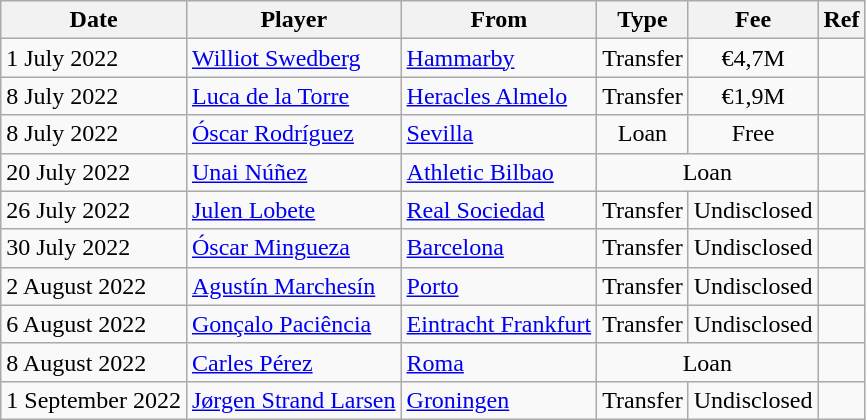<table class="wikitable">
<tr>
<th>Date</th>
<th>Player</th>
<th>From</th>
<th>Type</th>
<th>Fee</th>
<th>Ref</th>
</tr>
<tr>
<td>1 July 2022</td>
<td> <a href='#'>Williot Swedberg</a></td>
<td> <a href='#'>Hammarby</a></td>
<td align=center>Transfer</td>
<td align=center>€4,7M</td>
<td align=center></td>
</tr>
<tr>
<td>8 July 2022</td>
<td> <a href='#'>Luca de la Torre</a></td>
<td> <a href='#'>Heracles Almelo</a></td>
<td align=center>Transfer</td>
<td align=center>€1,9M</td>
<td align=center></td>
</tr>
<tr>
<td>8 July 2022</td>
<td> <a href='#'>Óscar Rodríguez</a></td>
<td><a href='#'>Sevilla</a></td>
<td align=center>Loan</td>
<td align=center>Free</td>
<td align=center></td>
</tr>
<tr>
<td>20 July 2022</td>
<td> <a href='#'>Unai Núñez</a></td>
<td><a href='#'>Athletic Bilbao</a></td>
<td colspan=2 align=center>Loan</td>
<td align=center></td>
</tr>
<tr>
<td>26 July 2022</td>
<td> <a href='#'>Julen Lobete</a></td>
<td><a href='#'>Real Sociedad</a></td>
<td align=center>Transfer</td>
<td align=center>Undisclosed</td>
<td align=center></td>
</tr>
<tr>
<td>30 July 2022</td>
<td> <a href='#'>Óscar Mingueza</a></td>
<td><a href='#'>Barcelona</a></td>
<td align=center>Transfer</td>
<td align=center>Undisclosed</td>
<td align=center></td>
</tr>
<tr>
<td>2 August 2022</td>
<td> <a href='#'>Agustín Marchesín</a></td>
<td> <a href='#'>Porto</a></td>
<td align=center>Transfer</td>
<td align=center>Undisclosed</td>
<td align=center></td>
</tr>
<tr>
<td>6 August 2022</td>
<td> <a href='#'>Gonçalo Paciência</a></td>
<td> <a href='#'>Eintracht Frankfurt</a></td>
<td align=center>Transfer</td>
<td align=center>Undisclosed</td>
<td align=center></td>
</tr>
<tr>
<td>8 August 2022</td>
<td> <a href='#'>Carles Pérez</a></td>
<td> <a href='#'>Roma</a></td>
<td colspan="2" align=center>Loan</td>
<td align=center></td>
</tr>
<tr>
<td>1 September 2022</td>
<td> <a href='#'>Jørgen Strand Larsen</a></td>
<td> <a href='#'>Groningen</a></td>
<td align=center>Transfer</td>
<td align=center>Undisclosed</td>
<td align=center></td>
</tr>
</table>
